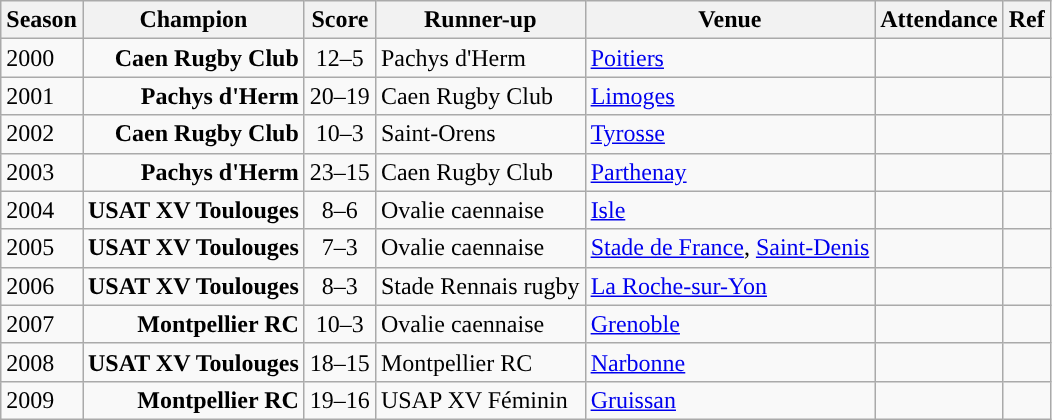<table class="wikitable">
<tr>
<th>Season</th>
<th> Champion</th>
<th>Score</th>
<th> Runner-up</th>
<th>Venue</th>
<th>Attendance</th>
<th>Ref</th>
</tr>
<tr>
<td>2000</td>
<td style="text-align:right;"><strong>Caen Rugby Club</strong></td>
<td style="text-align:center;">12–5</td>
<td style="text-align:left;">Pachys d'Herm</td>
<td><a href='#'>Poitiers</a></td>
<td></td>
<td></td>
</tr>
<tr>
<td>2001</td>
<td style="text-align:right;"><strong>Pachys d'Herm</strong></td>
<td style="text-align:center;">20–19</td>
<td style="text-align:left;">Caen Rugby Club</td>
<td><a href='#'>Limoges</a></td>
<td></td>
<td></td>
</tr>
<tr>
<td>2002</td>
<td style="text-align:right;"><strong>Caen Rugby Club</strong></td>
<td style="text-align:center;">10–3</td>
<td style="text-align:left;">Saint-Orens</td>
<td><a href='#'>Tyrosse</a></td>
<td></td>
<td></td>
</tr>
<tr>
<td>2003</td>
<td style="text-align:right;"><strong>Pachys d'Herm</strong></td>
<td style="text-align:center;">23–15</td>
<td style="text-align:left;">Caen Rugby Club</td>
<td><a href='#'>Parthenay</a></td>
<td></td>
<td></td>
</tr>
<tr>
<td>2004</td>
<td style="text-align:right;"><strong>USAT XV Toulouges</strong></td>
<td style="text-align:center;">8–6</td>
<td style="text-align:left;">Ovalie caennaise</td>
<td><a href='#'>Isle</a></td>
<td></td>
<td></td>
</tr>
<tr>
<td>2005</td>
<td style="text-align:right;"><strong>USAT XV Toulouges</strong></td>
<td style="text-align:center;">7–3</td>
<td style="text-align:left;">Ovalie caennaise</td>
<td><a href='#'>Stade de France</a>, <a href='#'>Saint-Denis</a></td>
<td></td>
<td></td>
</tr>
<tr>
<td>2006</td>
<td style="text-align:right;"><strong>USAT XV Toulouges</strong></td>
<td style="text-align:center;">8–3</td>
<td style="text-align:left;">Stade Rennais rugby</td>
<td><a href='#'>La Roche-sur-Yon</a></td>
<td></td>
<td></td>
</tr>
<tr>
<td>2007</td>
<td style="text-align:right;"><strong>Montpellier RC</strong></td>
<td style="text-align:center;">10–3</td>
<td style="text-align:left;">Ovalie caennaise</td>
<td><a href='#'>Grenoble</a></td>
<td></td>
<td></td>
</tr>
<tr>
<td>2008</td>
<td style="text-align:right;"><strong>USAT XV Toulouges</strong></td>
<td style="text-align:center;">18–15</td>
<td style="text-align:left;">Montpellier RC</td>
<td><a href='#'>Narbonne</a></td>
<td></td>
<td></td>
</tr>
<tr>
<td>2009</td>
<td style="text-align:right;"><strong>Montpellier RC</strong></td>
<td style="text-align:center;">19–16</td>
<td style="text-align:left;">USAP XV Féminin</td>
<td><a href='#'>Gruissan</a></td>
<td></td>
</tr>
</table>
